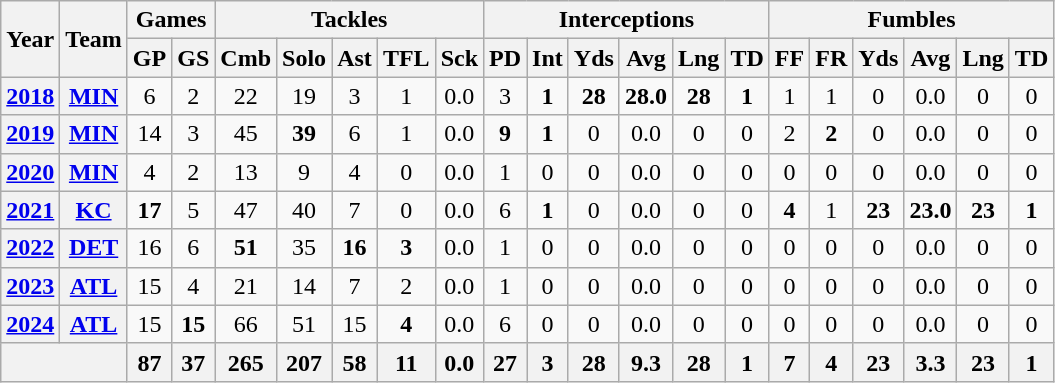<table class="wikitable" style="text-align:center;">
<tr>
<th rowspan="2">Year</th>
<th rowspan="2">Team</th>
<th colspan="2">Games</th>
<th colspan="5">Tackles</th>
<th colspan="6">Interceptions</th>
<th colspan="6">Fumbles</th>
</tr>
<tr>
<th>GP</th>
<th>GS</th>
<th>Cmb</th>
<th>Solo</th>
<th>Ast</th>
<th>TFL</th>
<th>Sck</th>
<th>PD</th>
<th>Int</th>
<th>Yds</th>
<th>Avg</th>
<th>Lng</th>
<th>TD</th>
<th>FF</th>
<th>FR</th>
<th>Yds</th>
<th>Avg</th>
<th>Lng</th>
<th>TD</th>
</tr>
<tr>
<th><a href='#'>2018</a></th>
<th><a href='#'>MIN</a></th>
<td>6</td>
<td>2</td>
<td>22</td>
<td>19</td>
<td>3</td>
<td>1</td>
<td>0.0</td>
<td>3</td>
<td><strong>1</strong></td>
<td><strong>28</strong></td>
<td><strong>28.0</strong></td>
<td><strong>28</strong></td>
<td><strong>1</strong></td>
<td>1</td>
<td>1</td>
<td>0</td>
<td>0.0</td>
<td>0</td>
<td>0</td>
</tr>
<tr>
<th><a href='#'>2019</a></th>
<th><a href='#'>MIN</a></th>
<td>14</td>
<td>3</td>
<td>45</td>
<td><strong>39</strong></td>
<td>6</td>
<td>1</td>
<td>0.0</td>
<td><strong>9</strong></td>
<td><strong>1</strong></td>
<td>0</td>
<td>0.0</td>
<td>0</td>
<td>0</td>
<td>2</td>
<td><strong>2</strong></td>
<td>0</td>
<td>0.0</td>
<td>0</td>
<td>0</td>
</tr>
<tr>
<th><a href='#'>2020</a></th>
<th><a href='#'>MIN</a></th>
<td>4</td>
<td>2</td>
<td>13</td>
<td>9</td>
<td>4</td>
<td>0</td>
<td>0.0</td>
<td>1</td>
<td>0</td>
<td>0</td>
<td>0.0</td>
<td>0</td>
<td>0</td>
<td>0</td>
<td>0</td>
<td>0</td>
<td>0.0</td>
<td>0</td>
<td>0</td>
</tr>
<tr>
<th><a href='#'>2021</a></th>
<th><a href='#'>KC</a></th>
<td><strong>17</strong></td>
<td>5</td>
<td>47</td>
<td>40</td>
<td>7</td>
<td>0</td>
<td>0.0</td>
<td>6</td>
<td><strong>1</strong></td>
<td>0</td>
<td>0.0</td>
<td>0</td>
<td>0</td>
<td><strong>4</strong></td>
<td>1</td>
<td><strong>23</strong></td>
<td><strong>23.0</strong></td>
<td><strong>23</strong></td>
<td><strong>1</strong></td>
</tr>
<tr>
<th><a href='#'>2022</a></th>
<th><a href='#'>DET</a></th>
<td>16</td>
<td>6</td>
<td><strong>51</strong></td>
<td>35</td>
<td><strong>16</strong></td>
<td><strong>3</strong></td>
<td>0.0</td>
<td>1</td>
<td>0</td>
<td>0</td>
<td>0.0</td>
<td>0</td>
<td>0</td>
<td>0</td>
<td>0</td>
<td>0</td>
<td>0.0</td>
<td>0</td>
<td>0</td>
</tr>
<tr>
<th><a href='#'>2023</a></th>
<th><a href='#'>ATL</a></th>
<td>15</td>
<td>4</td>
<td>21</td>
<td>14</td>
<td>7</td>
<td>2</td>
<td>0.0</td>
<td>1</td>
<td>0</td>
<td>0</td>
<td>0.0</td>
<td>0</td>
<td>0</td>
<td>0</td>
<td>0</td>
<td>0</td>
<td>0.0</td>
<td>0</td>
<td>0</td>
</tr>
<tr>
<th><a href='#'>2024</a></th>
<th><a href='#'>ATL</a></th>
<td>15</td>
<td><strong>15</strong></td>
<td>66</td>
<td>51</td>
<td>15</td>
<td><strong>4</strong></td>
<td>0.0</td>
<td>6</td>
<td>0</td>
<td>0</td>
<td>0.0</td>
<td>0</td>
<td>0</td>
<td>0</td>
<td>0</td>
<td>0</td>
<td>0.0</td>
<td>0</td>
<td>0</td>
</tr>
<tr>
<th colspan="2"></th>
<th>87</th>
<th>37</th>
<th>265</th>
<th>207</th>
<th>58</th>
<th>11</th>
<th>0.0</th>
<th>27</th>
<th>3</th>
<th>28</th>
<th>9.3</th>
<th>28</th>
<th>1</th>
<th>7</th>
<th>4</th>
<th>23</th>
<th>3.3</th>
<th>23</th>
<th>1</th>
</tr>
</table>
